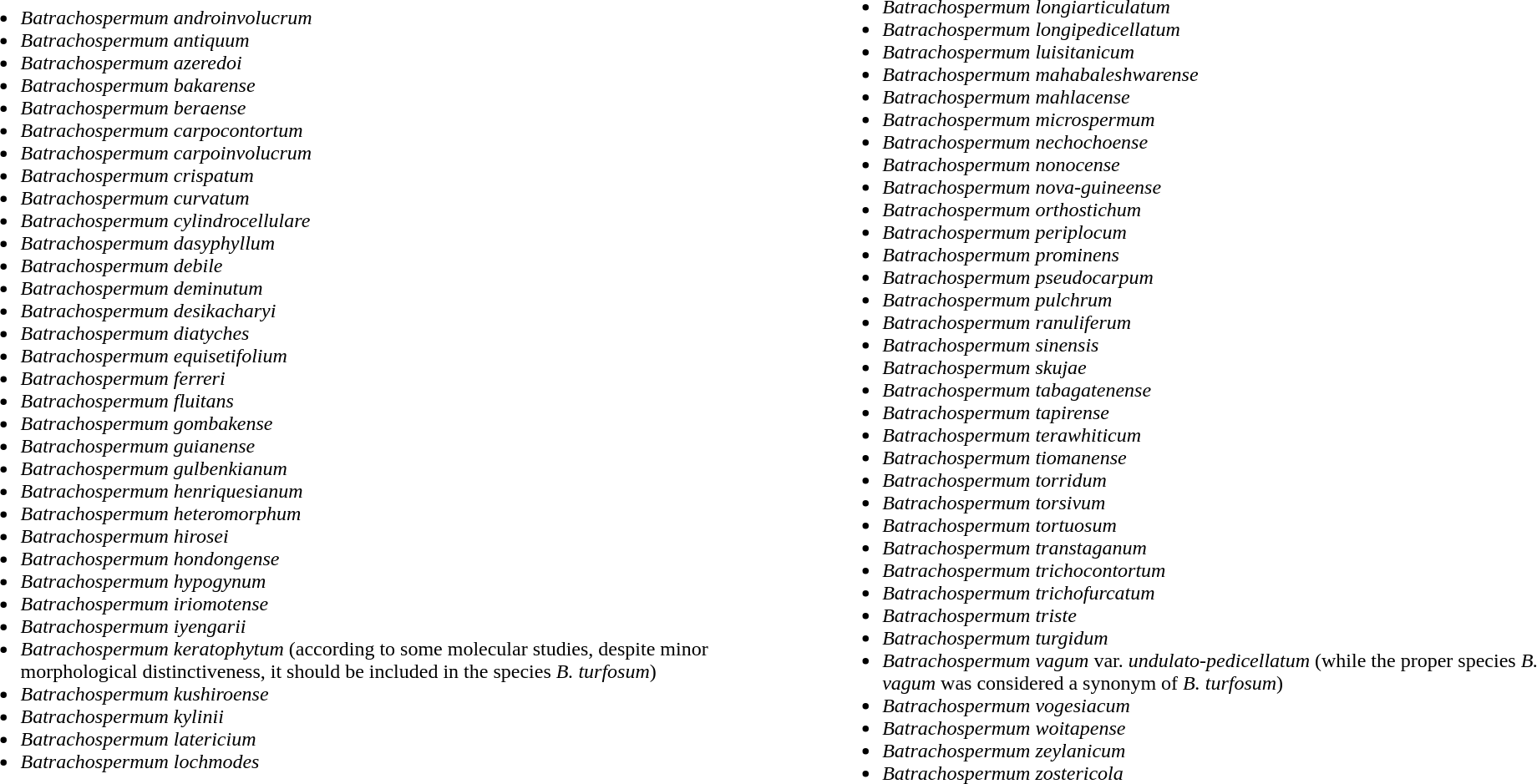<table>
<tr>
<td><br><ul><li><em>Batrachospermum androinvolucrum</em></li><li><em>Batrachospermum antiquum</em></li><li><em>Batrachospermum azeredoi</em></li><li><em>Batrachospermum bakarense</em></li><li><em>Batrachospermum beraense</em></li><li><em>Batrachospermum carpocontortum</em></li><li><em>Batrachospermum carpoinvolucrum</em></li><li><em>Batrachospermum crispatum</em></li><li><em>Batrachospermum curvatum</em></li><li><em>Batrachospermum cylindrocellulare</em></li><li><em>Batrachospermum dasyphyllum</em></li><li><em>Batrachospermum debile</em></li><li><em>Batrachospermum deminutum</em></li><li><em>Batrachospermum desikacharyi</em></li><li><em>Batrachospermum diatyches</em></li><li><em>Batrachospermum equisetifolium</em></li><li><em>Batrachospermum ferreri</em></li><li><em>Batrachospermum fluitans</em></li><li><em>Batrachospermum gombakense</em></li><li><em>Batrachospermum guianense</em></li><li><em>Batrachospermum gulbenkianum</em></li><li><em>Batrachospermum henriquesianum</em></li><li><em>Batrachospermum heteromorphum</em></li><li><em>Batrachospermum hirosei</em></li><li><em>Batrachospermum hondongense</em></li><li><em>Batrachospermum hypogynum</em></li><li><em>Batrachospermum iriomotense</em></li><li><em>Batrachospermum iyengarii</em></li><li><em>Batrachospermum keratophytum</em> (according to some molecular studies, despite minor morphological distinctiveness, it should be included in the species <em>B. turfosum</em>)</li><li><em>Batrachospermum kushiroense</em></li><li><em>Batrachospermum kylinii</em></li><li><em>Batrachospermum latericium</em></li><li><em>Batrachospermum lochmodes</em></li></ul></td>
<td><br><ul><li><em>Batrachospermum longiarticulatum</em></li><li><em>Batrachospermum longipedicellatum</em></li><li><em>Batrachospermum luisitanicum</em></li><li><em>Batrachospermum mahabaleshwarense</em></li><li><em>Batrachospermum mahlacense</em></li><li><em>Batrachospermum microspermum</em></li><li><em>Batrachospermum nechochoense</em></li><li><em>Batrachospermum nonocense</em></li><li><em>Batrachospermum nova-guineense</em></li><li><em>Batrachospermum orthostichum</em></li><li><em>Batrachospermum periplocum</em></li><li><em>Batrachospermum prominens</em></li><li><em>Batrachospermum pseudocarpum</em></li><li><em>Batrachospermum pulchrum</em></li><li><em>Batrachospermum ranuliferum</em></li><li><em>Batrachospermum sinensis</em></li><li><em>Batrachospermum skujae</em></li><li><em>Batrachospermum tabagatenense</em></li><li><em>Batrachospermum tapirense</em></li><li><em>Batrachospermum terawhiticum</em></li><li><em>Batrachospermum tiomanense</em></li><li><em>Batrachospermum torridum</em></li><li><em>Batrachospermum torsivum</em></li><li><em>Batrachospermum tortuosum</em></li><li><em>Batrachospermum transtaganum</em></li><li><em>Batrachospermum trichocontortum</em></li><li><em>Batrachospermum trichofurcatum</em></li><li><em>Batrachospermum triste</em></li><li><em>Batrachospermum turgidum</em></li><li><em>Batrachospermum vagum</em> var. <em>undulato-pedicellatum</em> (while the proper species <em>B. vagum</em> was considered a synonym of <em>B. turfosum</em>)</li><li><em>Batrachospermum vogesiacum</em></li><li><em>Batrachospermum woitapense</em></li><li><em>Batrachospermum zeylanicum</em></li><li><em>Batrachospermum zostericola</em></li></ul></td>
</tr>
</table>
